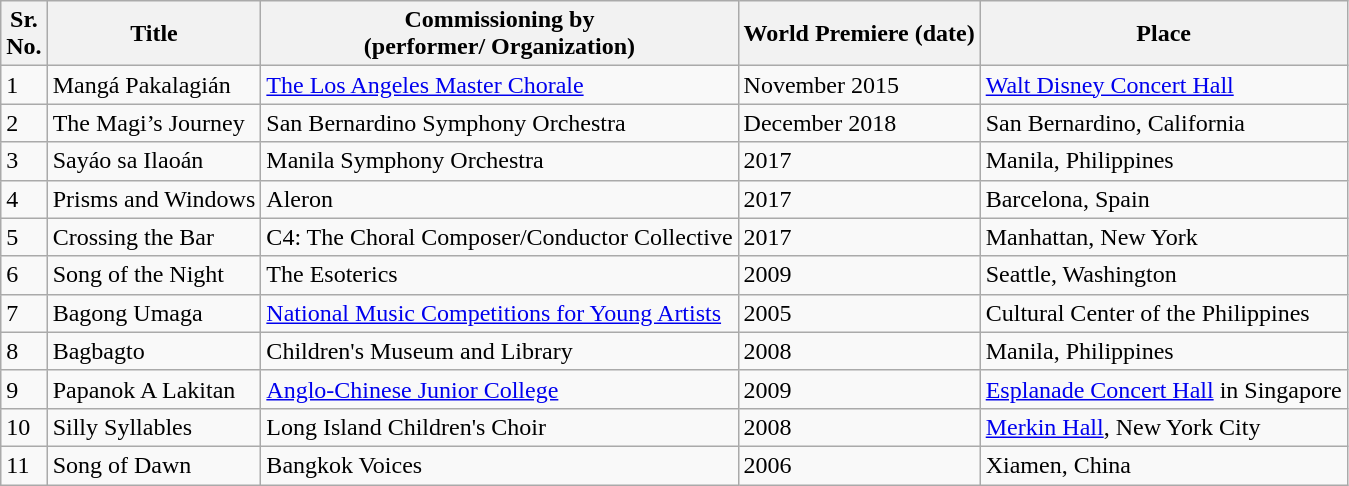<table class="wikitable">
<tr>
<th>Sr.<br>No.</th>
<th>Title</th>
<th>Commissioning by<br>(performer/ Organization)</th>
<th>World Premiere (date)</th>
<th>Place</th>
</tr>
<tr>
<td>1</td>
<td>Mangá Pakalagián</td>
<td><a href='#'>The Los Angeles Master Chorale</a></td>
<td>November 2015</td>
<td><a href='#'>Walt Disney Concert Hall</a></td>
</tr>
<tr>
<td>2</td>
<td>The Magi’s Journey</td>
<td>San Bernardino Symphony Orchestra</td>
<td>December 2018</td>
<td>San Bernardino, California</td>
</tr>
<tr>
<td>3</td>
<td>Sayáo sa Ilaoán</td>
<td>Manila Symphony Orchestra</td>
<td>2017</td>
<td>Manila, Philippines</td>
</tr>
<tr>
<td>4</td>
<td>Prisms and Windows</td>
<td>Aleron</td>
<td>2017</td>
<td>Barcelona, Spain</td>
</tr>
<tr>
<td>5</td>
<td>Crossing the Bar</td>
<td>C4: The Choral Composer/Conductor Collective</td>
<td>2017</td>
<td>Manhattan, New York</td>
</tr>
<tr>
<td>6</td>
<td>Song of the Night</td>
<td>The Esoterics</td>
<td>2009</td>
<td>Seattle, Washington</td>
</tr>
<tr>
<td>7</td>
<td>Bagong Umaga</td>
<td><a href='#'>National Music Competitions for Young Artists</a></td>
<td>2005</td>
<td>Cultural Center of the Philippines</td>
</tr>
<tr>
<td>8</td>
<td>Bagbagto</td>
<td>Children's Museum and Library</td>
<td>2008</td>
<td>Manila, Philippines</td>
</tr>
<tr>
<td>9</td>
<td>Papanok A Lakitan</td>
<td><a href='#'>Anglo-Chinese Junior College</a></td>
<td>2009</td>
<td><a href='#'>Esplanade Concert Hall</a> in Singapore</td>
</tr>
<tr>
<td>10</td>
<td>Silly Syllables</td>
<td>Long Island Children's Choir</td>
<td>2008</td>
<td><a href='#'>Merkin Hall</a>, New York City</td>
</tr>
<tr>
<td>11</td>
<td>Song of Dawn</td>
<td>Bangkok Voices</td>
<td>2006</td>
<td>Xiamen, China</td>
</tr>
</table>
